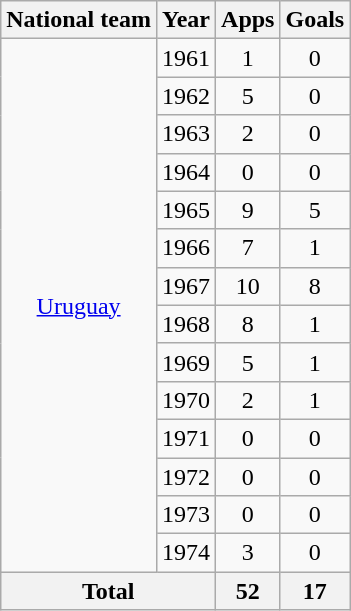<table class="wikitable" style="text-align:center">
<tr>
<th>National team</th>
<th>Year</th>
<th>Apps</th>
<th>Goals</th>
</tr>
<tr>
<td rowspan="14"><a href='#'>Uruguay</a></td>
<td>1961</td>
<td>1</td>
<td>0</td>
</tr>
<tr>
<td>1962</td>
<td>5</td>
<td>0</td>
</tr>
<tr>
<td>1963</td>
<td>2</td>
<td>0</td>
</tr>
<tr>
<td>1964</td>
<td>0</td>
<td>0</td>
</tr>
<tr>
<td>1965</td>
<td>9</td>
<td>5</td>
</tr>
<tr>
<td>1966</td>
<td>7</td>
<td>1</td>
</tr>
<tr>
<td>1967</td>
<td>10</td>
<td>8</td>
</tr>
<tr>
<td>1968</td>
<td>8</td>
<td>1</td>
</tr>
<tr>
<td>1969</td>
<td>5</td>
<td>1</td>
</tr>
<tr>
<td>1970</td>
<td>2</td>
<td>1</td>
</tr>
<tr>
<td>1971</td>
<td>0</td>
<td>0</td>
</tr>
<tr>
<td>1972</td>
<td>0</td>
<td>0</td>
</tr>
<tr>
<td>1973</td>
<td>0</td>
<td>0</td>
</tr>
<tr>
<td>1974</td>
<td>3</td>
<td>0</td>
</tr>
<tr>
<th colspan="2">Total</th>
<th>52</th>
<th>17</th>
</tr>
</table>
